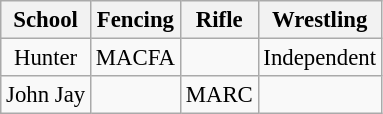<table class="wikitable" style="text-align:center; font-size:95%">
<tr>
<th>School</th>
<th>Fencing</th>
<th>Rifle</th>
<th>Wrestling</th>
</tr>
<tr>
<td>Hunter</td>
<td>MACFA</td>
<td></td>
<td>Independent</td>
</tr>
<tr>
<td>John Jay</td>
<td></td>
<td>MARC</td>
<td></td>
</tr>
</table>
